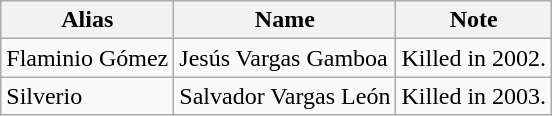<table class="wikitable">
<tr>
<th>Alias</th>
<th>Name</th>
<th>Note</th>
</tr>
<tr>
<td>Flaminio Gómez</td>
<td>Jesús Vargas Gamboa</td>
<td>Killed in 2002.</td>
</tr>
<tr>
<td>Silverio</td>
<td>Salvador Vargas León</td>
<td>Killed in 2003.</td>
</tr>
</table>
